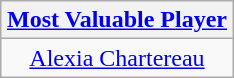<table class=wikitable style="text-align:center; margin:auto">
<tr>
<th><a href='#'>Most Valuable Player</a></th>
</tr>
<tr>
<td> <a href='#'>Alexia Chartereau</a></td>
</tr>
</table>
